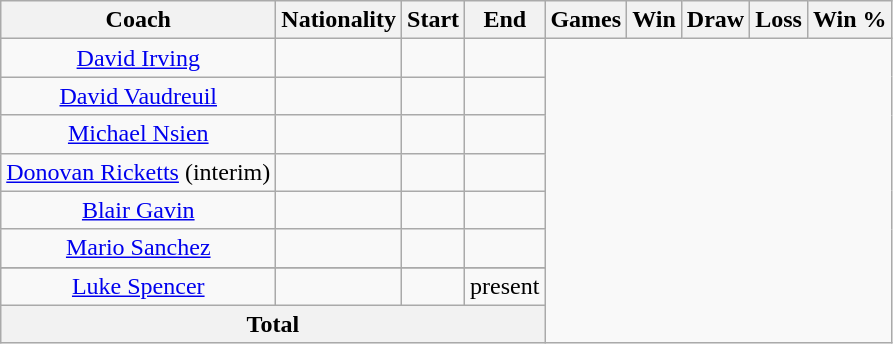<table class="wikitable" style="text-align:center; margin-left: lem;">
<tr>
<th>Coach</th>
<th>Nationality</th>
<th>Start</th>
<th>End</th>
<th>Games</th>
<th><strong>Win</strong></th>
<th>Draw</th>
<th>Loss</th>
<th>Win %</th>
</tr>
<tr>
<td><a href='#'>David Irving</a></td>
<td></td>
<td></td>
<td><br></td>
</tr>
<tr>
<td><a href='#'>David Vaudreuil</a></td>
<td></td>
<td></td>
<td><br></td>
</tr>
<tr>
<td><a href='#'>Michael Nsien</a></td>
<td></td>
<td></td>
<td><br></td>
</tr>
<tr>
<td><a href='#'>Donovan Ricketts</a> (interim)</td>
<td></td>
<td></td>
<td><br></td>
</tr>
<tr>
<td><a href='#'>Blair Gavin</a></td>
<td></td>
<td></td>
<td><br></td>
</tr>
<tr>
<td><a href='#'>Mario Sanchez</a></td>
<td></td>
<td></td>
<td><br></td>
</tr>
<tr>
</tr>
<tr>
<td><a href='#'>Luke Spencer</a></td>
<td></td>
<td></td>
<td>present<br></td>
</tr>
<tr>
<th colspan="4">Total<br></th>
</tr>
</table>
